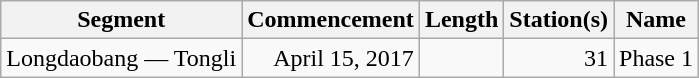<table class="wikitable" style="border-collapse: collapse; text-align: right;">
<tr>
<th>Segment</th>
<th>Commencement</th>
<th>Length</th>
<th>Station(s)</th>
<th>Name</th>
</tr>
<tr>
<td style="text-align: left;">Longdaobang — Tongli</td>
<td>April 15, 2017</td>
<td></td>
<td>31</td>
<td style="text-align: left;">Phase 1</td>
</tr>
</table>
